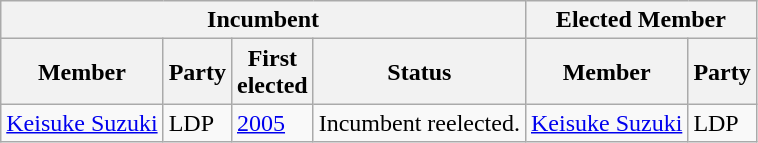<table class="wikitable sortable">
<tr>
<th colspan=4>Incumbent</th>
<th colspan=2>Elected Member</th>
</tr>
<tr>
<th>Member</th>
<th>Party</th>
<th>First<br>elected</th>
<th>Status</th>
<th>Member</th>
<th>Party</th>
</tr>
<tr>
<td><a href='#'>Keisuke Suzuki</a></td>
<td>LDP</td>
<td><a href='#'>2005</a></td>
<td>Incumbent reelected.</td>
<td><a href='#'>Keisuke Suzuki</a></td>
<td>LDP</td>
</tr>
</table>
